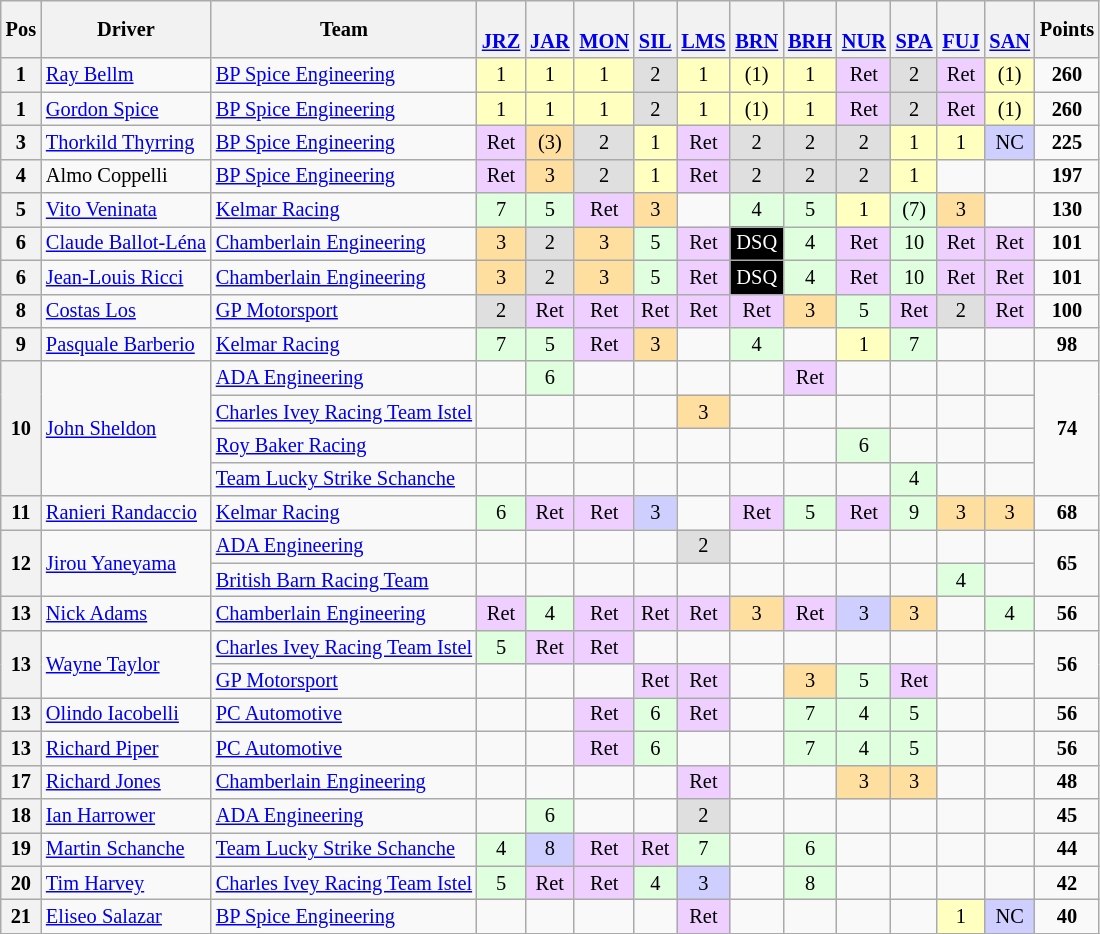<table class="wikitable" style="font-size:85%; text-align:center">
<tr>
<th valign="middle">Pos</th>
<th valign="middle">Driver</th>
<th valign="middle">Team</th>
<th><br><a href='#'>JRZ</a></th>
<th><br><a href='#'>JAR</a></th>
<th><br><a href='#'>MON</a></th>
<th><br><a href='#'>SIL</a></th>
<th><br><a href='#'>LMS</a></th>
<th><br><a href='#'>BRN</a></th>
<th><br><a href='#'>BRH</a></th>
<th><br><a href='#'>NUR</a></th>
<th><br><a href='#'>SPA</a></th>
<th><br><a href='#'>FUJ</a></th>
<th><br><a href='#'>SAN</a></th>
<th>Points</th>
</tr>
<tr>
<th>1</th>
<td align=left> <a href='#'>Ray Bellm</a></td>
<td align=left> <a href='#'>BP Spice Engineering</a></td>
<td style="background:#ffffbf;">1</td>
<td style="background:#ffffbf;">1</td>
<td style="background:#ffffbf;">1</td>
<td style="background:#dfdfdf;">2</td>
<td style="background:#ffffbf;">1</td>
<td style="background:#ffffbf;">(1)</td>
<td style="background:#ffffbf;">1</td>
<td style="background:#efcfff;">Ret</td>
<td style="background:#dfdfdf;">2</td>
<td style="background:#efcfff;">Ret</td>
<td style="background:#ffffbf;">(1)</td>
<td><strong>260</strong></td>
</tr>
<tr>
<th>1</th>
<td align=left> <a href='#'>Gordon Spice</a></td>
<td align=left> <a href='#'>BP Spice Engineering</a></td>
<td style="background:#ffffbf;">1</td>
<td style="background:#ffffbf;">1</td>
<td style="background:#ffffbf;">1</td>
<td style="background:#dfdfdf;">2</td>
<td style="background:#ffffbf;">1</td>
<td style="background:#ffffbf;">(1)</td>
<td style="background:#ffffbf;">1</td>
<td style="background:#efcfff;">Ret</td>
<td style="background:#dfdfdf;">2</td>
<td style="background:#efcfff;">Ret</td>
<td style="background:#ffffbf;">(1)</td>
<td><strong>260</strong></td>
</tr>
<tr>
<th>3</th>
<td align=left> <a href='#'>Thorkild Thyrring</a></td>
<td align=left> <a href='#'>BP Spice Engineering</a></td>
<td style="background:#efcfff;">Ret</td>
<td style="background:#ffdf9f;">(3)</td>
<td style="background:#dfdfdf;">2</td>
<td style="background:#ffffbf;">1</td>
<td style="background:#efcfff;">Ret</td>
<td style="background:#dfdfdf;">2</td>
<td style="background:#dfdfdf;">2</td>
<td style="background:#dfdfdf;">2</td>
<td style="background:#ffffbf;">1</td>
<td style="background:#ffffbf;">1</td>
<td style="background:#cfcfff;">NC</td>
<td><strong>225</strong></td>
</tr>
<tr>
<th>4</th>
<td align=left> Almo Coppelli</td>
<td align=left> <a href='#'>BP Spice Engineering</a></td>
<td style="background:#efcfff;">Ret</td>
<td style="background:#ffdf9f;">3</td>
<td style="background:#dfdfdf;">2</td>
<td style="background:#ffffbf;">1</td>
<td style="background:#efcfff;">Ret</td>
<td style="background:#dfdfdf;">2</td>
<td style="background:#dfdfdf;">2</td>
<td style="background:#dfdfdf;">2</td>
<td style="background:#ffffbf;">1</td>
<td></td>
<td></td>
<td><strong>197</strong></td>
</tr>
<tr>
<th>5</th>
<td align=left> <a href='#'>Vito Veninata</a></td>
<td align=left> <a href='#'>Kelmar Racing</a></td>
<td style="background:#dfffdf;">7</td>
<td style="background:#dfffdf;">5</td>
<td style="background:#efcfff;">Ret</td>
<td style="background:#ffdf9f;">3</td>
<td></td>
<td style="background:#dfffdf;">4</td>
<td style="background:#dfffdf;">5</td>
<td style="background:#ffffbf;">1</td>
<td style="background:#dfffdf;">(7)</td>
<td style="background:#ffdf9f;">3</td>
<td></td>
<td><strong>130</strong></td>
</tr>
<tr>
<th>6</th>
<td align=left> <a href='#'>Claude Ballot-Léna</a></td>
<td align=left> <a href='#'>Chamberlain Engineering</a></td>
<td style="background:#ffdf9f;">3</td>
<td style="background:#dfdfdf;">2</td>
<td style="background:#ffdf9f;">3</td>
<td style="background:#dfffdf;">5</td>
<td style="background:#efcfff;">Ret</td>
<td style="background-color:#000000; color:white">DSQ</td>
<td style="background:#dfffdf;">4</td>
<td style="background:#efcfff;">Ret</td>
<td style="background:#dfffdf;">10</td>
<td style="background:#efcfff;">Ret</td>
<td style="background:#efcfff;">Ret</td>
<td><strong>101</strong></td>
</tr>
<tr>
<th>6</th>
<td align=left> <a href='#'>Jean-Louis Ricci</a></td>
<td align=left> <a href='#'>Chamberlain Engineering</a></td>
<td style="background:#ffdf9f;">3</td>
<td style="background:#dfdfdf;">2</td>
<td style="background:#ffdf9f;">3</td>
<td style="background:#dfffdf;">5</td>
<td style="background:#efcfff;">Ret</td>
<td style="background-color:#000000; color:white">DSQ</td>
<td style="background:#dfffdf;">4</td>
<td style="background:#efcfff;">Ret</td>
<td style="background:#dfffdf;">10</td>
<td style="background:#efcfff;">Ret</td>
<td style="background:#efcfff;">Ret</td>
<td><strong>101</strong></td>
</tr>
<tr>
<th>8</th>
<td align=left> <a href='#'>Costas Los</a></td>
<td align=left> <a href='#'>GP Motorsport</a></td>
<td style="background:#dfdfdf;">2</td>
<td style="background:#efcfff;">Ret</td>
<td style="background:#efcfff;">Ret</td>
<td style="background:#efcfff;">Ret</td>
<td style="background:#efcfff;">Ret</td>
<td style="background:#efcfff;">Ret</td>
<td style="background:#ffdf9f;">3</td>
<td style="background:#dfffdf;">5</td>
<td style="background:#efcfff;">Ret</td>
<td style="background:#dfdfdf;">2</td>
<td style="background:#efcfff;">Ret</td>
<td><strong>100</strong></td>
</tr>
<tr>
<th>9</th>
<td align=left> <a href='#'>Pasquale Barberio</a></td>
<td align=left> <a href='#'>Kelmar Racing</a></td>
<td style="background:#dfffdf;">7</td>
<td style="background:#dfffdf;">5</td>
<td style="background:#efcfff;">Ret</td>
<td style="background:#ffdf9f;">3</td>
<td></td>
<td style="background:#dfffdf;">4</td>
<td></td>
<td style="background:#ffffbf;">1</td>
<td style="background:#dfffdf;">7</td>
<td></td>
<td></td>
<td><strong>98</strong></td>
</tr>
<tr>
<th rowspan=4>10</th>
<td align=left rowspan=4> <a href='#'>John Sheldon</a></td>
<td align=left> <a href='#'>ADA Engineering</a></td>
<td></td>
<td style="background:#dfffdf;">6</td>
<td></td>
<td></td>
<td></td>
<td></td>
<td style="background:#efcfff;">Ret</td>
<td></td>
<td></td>
<td></td>
<td></td>
<td rowspan=4><strong>74</strong></td>
</tr>
<tr>
<td align=left> <a href='#'>Charles Ivey Racing Team Istel</a></td>
<td></td>
<td></td>
<td></td>
<td></td>
<td style="background:#ffdf9f;">3</td>
<td></td>
<td></td>
<td></td>
<td></td>
<td></td>
<td></td>
</tr>
<tr>
<td align=left> <a href='#'>Roy Baker Racing</a></td>
<td></td>
<td></td>
<td></td>
<td></td>
<td></td>
<td></td>
<td></td>
<td style="background:#dfffdf;">6</td>
<td></td>
<td></td>
<td></td>
</tr>
<tr>
<td align=left> <a href='#'>Team Lucky Strike Schanche</a></td>
<td></td>
<td></td>
<td></td>
<td></td>
<td></td>
<td></td>
<td></td>
<td></td>
<td style="background:#dfffdf;">4</td>
<td></td>
<td></td>
</tr>
<tr>
<th>11</th>
<td align=left> <a href='#'>Ranieri Randaccio</a></td>
<td align=left> <a href='#'>Kelmar Racing</a></td>
<td style="background:#dfffdf;">6</td>
<td style="background:#efcfff;">Ret</td>
<td style="background:#efcfff;">Ret</td>
<td style="background:#cfcfff;">3</td>
<td></td>
<td style="background:#efcfff;">Ret</td>
<td style="background:#dfffdf;">5</td>
<td style="background:#efcfff;">Ret</td>
<td style="background:#dfffdf;">9</td>
<td style="background:#ffdf9f;">3</td>
<td style="background:#ffdf9f;">3</td>
<td><strong>68</strong></td>
</tr>
<tr>
<th rowspan=2>12</th>
<td align=left rowspan=2> <a href='#'>Jirou Yaneyama</a></td>
<td align=left> <a href='#'>ADA Engineering</a></td>
<td></td>
<td></td>
<td></td>
<td></td>
<td style="background:#dfdfdf;">2</td>
<td></td>
<td></td>
<td></td>
<td></td>
<td></td>
<td></td>
<td rowspan=2><strong>65</strong></td>
</tr>
<tr>
<td align=left> <a href='#'>British Barn Racing Team</a></td>
<td></td>
<td></td>
<td></td>
<td></td>
<td></td>
<td></td>
<td></td>
<td></td>
<td></td>
<td style="background:#dfffdf;">4</td>
<td></td>
</tr>
<tr>
<th>13</th>
<td align=left> <a href='#'>Nick Adams</a></td>
<td align=left> <a href='#'>Chamberlain Engineering</a></td>
<td style="background:#efcfff;">Ret</td>
<td style="background:#dfffdf;">4</td>
<td style="background:#efcfff;">Ret</td>
<td style="background:#efcfff;">Ret</td>
<td style="background:#efcfff;">Ret</td>
<td style="background:#ffdf9f;">3</td>
<td style="background:#efcfff;">Ret</td>
<td style="background:#cfcfff;">3</td>
<td style="background:#ffdf9f;">3</td>
<td></td>
<td style="background:#dfffdf;">4</td>
<td><strong>56</strong></td>
</tr>
<tr>
<th rowspan=2>13</th>
<td align=left rowspan=2> <a href='#'>Wayne Taylor</a></td>
<td align=left> <a href='#'>Charles Ivey Racing Team Istel</a></td>
<td style="background:#dfffdf;">5</td>
<td style="background:#efcfff;">Ret</td>
<td style="background:#efcfff;">Ret</td>
<td></td>
<td></td>
<td></td>
<td></td>
<td></td>
<td></td>
<td></td>
<td></td>
<td rowspan=2><strong>56</strong></td>
</tr>
<tr>
<td align=left> <a href='#'>GP Motorsport</a></td>
<td></td>
<td></td>
<td></td>
<td style="background:#efcfff;">Ret</td>
<td style="background:#efcfff;">Ret</td>
<td></td>
<td style="background:#ffdf9f;">3</td>
<td style="background:#dfffdf;">5</td>
<td style="background:#efcfff;">Ret</td>
<td></td>
<td></td>
</tr>
<tr>
<th>13</th>
<td align=left> <a href='#'>Olindo Iacobelli</a></td>
<td align=left> <a href='#'>PC Automotive</a></td>
<td></td>
<td></td>
<td style="background:#efcfff;">Ret</td>
<td style="background:#dfffdf;">6</td>
<td style="background:#efcfff;">Ret</td>
<td></td>
<td style="background:#dfffdf;">7</td>
<td style="background:#dfffdf;">4</td>
<td style="background:#dfffdf;">5</td>
<td></td>
<td></td>
<td><strong>56</strong></td>
</tr>
<tr>
<th>13</th>
<td align=left> <a href='#'>Richard Piper</a></td>
<td align=left> <a href='#'>PC Automotive</a></td>
<td></td>
<td></td>
<td style="background:#efcfff;">Ret</td>
<td style="background:#dfffdf;">6</td>
<td></td>
<td></td>
<td style="background:#dfffdf;">7</td>
<td style="background:#dfffdf;">4</td>
<td style="background:#dfffdf;">5</td>
<td></td>
<td></td>
<td><strong>56</strong></td>
</tr>
<tr>
<th>17</th>
<td align=left> <a href='#'>Richard Jones</a></td>
<td align=left> <a href='#'>Chamberlain Engineering</a></td>
<td></td>
<td></td>
<td></td>
<td></td>
<td style="background:#efcfff;">Ret</td>
<td></td>
<td></td>
<td style="background:#ffdf9f;">3</td>
<td style="background:#ffdf9f;">3</td>
<td></td>
<td></td>
<td><strong>48</strong></td>
</tr>
<tr>
<th>18</th>
<td align=left> <a href='#'>Ian Harrower</a></td>
<td align=left> <a href='#'>ADA Engineering</a></td>
<td></td>
<td style="background:#dfffdf;">6</td>
<td></td>
<td></td>
<td style="background:#dfdfdf;">2</td>
<td></td>
<td></td>
<td></td>
<td></td>
<td></td>
<td></td>
<td><strong>45</strong></td>
</tr>
<tr>
<th>19</th>
<td align=left> <a href='#'>Martin Schanche</a></td>
<td align=left> <a href='#'>Team Lucky Strike Schanche</a></td>
<td style="background:#dfffdf;">4</td>
<td style="background:#cfcfff;">8</td>
<td style="background:#efcfff;">Ret</td>
<td style="background:#efcfff;">Ret</td>
<td style="background:#dfffdf;">7</td>
<td></td>
<td style="background:#dfffdf;">6</td>
<td></td>
<td></td>
<td></td>
<td></td>
<td><strong>44</strong></td>
</tr>
<tr>
<th>20</th>
<td align=left> <a href='#'>Tim Harvey</a></td>
<td align=left> <a href='#'>Charles Ivey Racing Team Istel</a></td>
<td style="background:#dfffdf;">5</td>
<td style="background:#efcfff;">Ret</td>
<td style="background:#efcfff;">Ret</td>
<td style="background:#dfffdf;">4</td>
<td style="background:#cfcfff;">3</td>
<td></td>
<td style="background:#dfffdf;">8</td>
<td></td>
<td></td>
<td></td>
<td></td>
<td><strong>42</strong></td>
</tr>
<tr>
<th>21</th>
<td align=left> <a href='#'>Eliseo Salazar</a></td>
<td align=left> <a href='#'>BP Spice Engineering</a></td>
<td></td>
<td></td>
<td></td>
<td></td>
<td style="background:#efcfff;">Ret</td>
<td></td>
<td></td>
<td></td>
<td></td>
<td style="background:#ffffbf;">1</td>
<td style="background:#cfcfff;">NC</td>
<td><strong>40</strong></td>
</tr>
<tr>
</tr>
</table>
